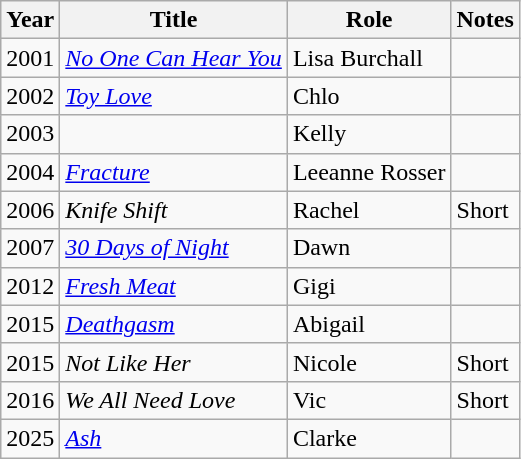<table class="wikitable sortable">
<tr>
<th>Year</th>
<th>Title</th>
<th>Role</th>
<th class="unsortable">Notes</th>
</tr>
<tr>
<td>2001</td>
<td><em><a href='#'>No One Can Hear You</a></em></td>
<td>Lisa Burchall</td>
<td></td>
</tr>
<tr>
<td>2002</td>
<td><em><a href='#'>Toy Love</a></em></td>
<td>Chlo</td>
<td></td>
</tr>
<tr>
<td>2003</td>
<td><em></em></td>
<td>Kelly</td>
<td></td>
</tr>
<tr>
<td>2004</td>
<td><em><a href='#'>Fracture</a></em></td>
<td>Leeanne Rosser</td>
<td></td>
</tr>
<tr>
<td>2006</td>
<td><em>Knife Shift</em></td>
<td>Rachel</td>
<td>Short</td>
</tr>
<tr>
<td>2007</td>
<td><em><a href='#'>30 Days of Night</a></em></td>
<td>Dawn</td>
<td></td>
</tr>
<tr>
<td>2012</td>
<td><em><a href='#'>Fresh Meat</a></em></td>
<td>Gigi</td>
<td></td>
</tr>
<tr>
<td>2015</td>
<td><em><a href='#'>Deathgasm</a></em></td>
<td>Abigail</td>
<td></td>
</tr>
<tr>
<td>2015</td>
<td><em>Not Like Her</em></td>
<td>Nicole</td>
<td>Short</td>
</tr>
<tr>
<td>2016</td>
<td><em>We All Need Love</em></td>
<td>Vic</td>
<td>Short</td>
</tr>
<tr>
<td>2025</td>
<td><em><a href='#'>Ash</a></em></td>
<td>Clarke</td>
<td></td>
</tr>
</table>
